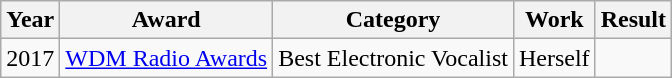<table class=wikitable>
<tr>
<th>Year</th>
<th>Award</th>
<th>Category</th>
<th>Work</th>
<th>Result</th>
</tr>
<tr>
<td>2017</td>
<td><a href='#'>WDM Radio Awards</a></td>
<td>Best Electronic Vocalist</td>
<td>Herself</td>
<td></td>
</tr>
</table>
